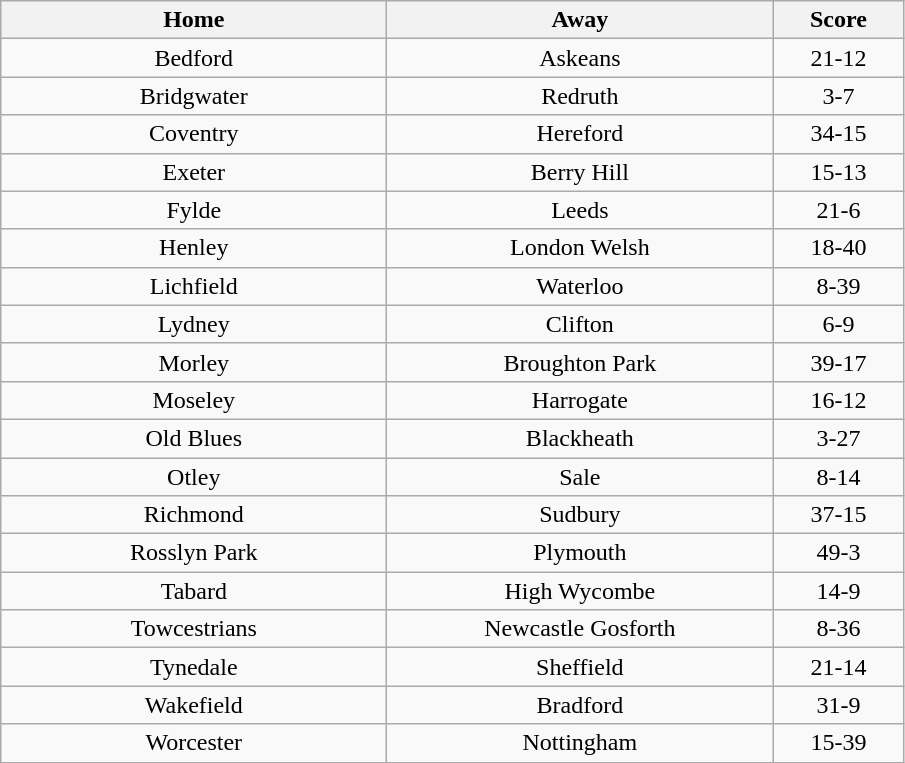<table class="wikitable" style="text-align: center">
<tr>
<th width=250>Home</th>
<th width=250>Away</th>
<th width=80>Score</th>
</tr>
<tr>
<td>Bedford</td>
<td>Askeans</td>
<td>21-12</td>
</tr>
<tr>
<td>Bridgwater</td>
<td>Redruth</td>
<td>3-7</td>
</tr>
<tr>
<td>Coventry</td>
<td>Hereford</td>
<td>34-15</td>
</tr>
<tr>
<td>Exeter</td>
<td>Berry Hill</td>
<td>15-13</td>
</tr>
<tr>
<td>Fylde</td>
<td>Leeds</td>
<td>21-6</td>
</tr>
<tr>
<td>Henley</td>
<td>London Welsh</td>
<td>18-40</td>
</tr>
<tr>
<td>Lichfield</td>
<td>Waterloo</td>
<td>8-39</td>
</tr>
<tr>
<td>Lydney</td>
<td>Clifton</td>
<td>6-9</td>
</tr>
<tr>
<td>Morley</td>
<td>Broughton Park</td>
<td>39-17</td>
</tr>
<tr>
<td>Moseley</td>
<td>Harrogate</td>
<td>16-12</td>
</tr>
<tr>
<td>Old Blues</td>
<td>Blackheath</td>
<td>3-27</td>
</tr>
<tr>
<td>Otley</td>
<td>Sale</td>
<td>8-14</td>
</tr>
<tr>
<td>Richmond</td>
<td>Sudbury</td>
<td>37-15</td>
</tr>
<tr>
<td>Rosslyn Park</td>
<td>Plymouth</td>
<td>49-3</td>
</tr>
<tr>
<td>Tabard</td>
<td>High Wycombe</td>
<td>14-9</td>
</tr>
<tr>
<td>Towcestrians</td>
<td>Newcastle Gosforth</td>
<td>8-36</td>
</tr>
<tr>
<td>Tynedale</td>
<td>Sheffield</td>
<td>21-14</td>
</tr>
<tr>
<td>Wakefield</td>
<td>Bradford</td>
<td>31-9</td>
</tr>
<tr>
<td>Worcester</td>
<td>Nottingham</td>
<td>15-39</td>
</tr>
</table>
